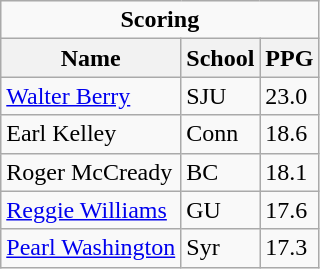<table class="wikitable">
<tr>
<td colspan=3 style="text-align:center;"><strong>Scoring</strong></td>
</tr>
<tr>
<th>Name</th>
<th>School</th>
<th>PPG</th>
</tr>
<tr>
<td><a href='#'>Walter Berry</a></td>
<td>SJU</td>
<td>23.0</td>
</tr>
<tr>
<td>Earl Kelley</td>
<td>Conn</td>
<td>18.6</td>
</tr>
<tr>
<td>Roger McCready</td>
<td>BC</td>
<td>18.1</td>
</tr>
<tr>
<td><a href='#'>Reggie Williams</a></td>
<td>GU</td>
<td>17.6</td>
</tr>
<tr>
<td><a href='#'>Pearl Washington</a></td>
<td>Syr</td>
<td>17.3</td>
</tr>
</table>
